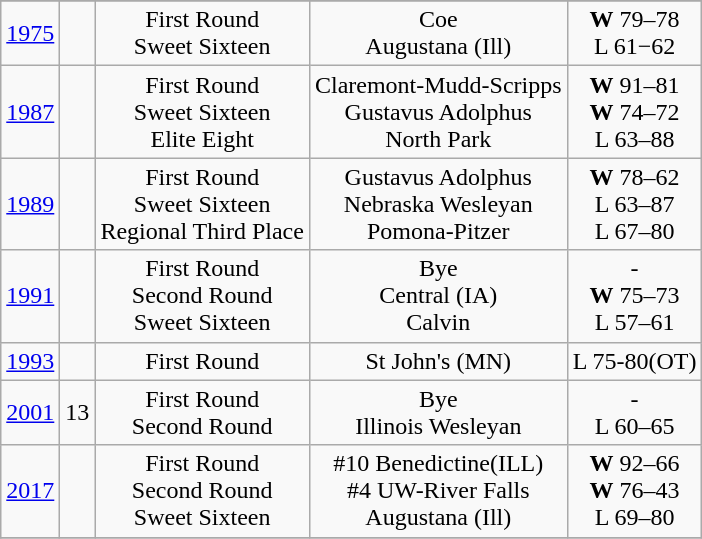<table class="wikitable" style="text-align:center">
<tr>
</tr>
<tr>
<td rowspan=1><a href='#'>1975</a></td>
<td></td>
<td>First Round<br>Sweet Sixteen</td>
<td>Coe<br>Augustana (Ill)</td>
<td><strong>W</strong> 79–78<br>L 61−62</td>
</tr>
<tr style="text-align:center;">
<td rowspan=1><a href='#'>1987</a></td>
<td></td>
<td>First Round<br>Sweet Sixteen<br>Elite Eight</td>
<td>Claremont-Mudd-Scripps<br>Gustavus Adolphus<br>North Park</td>
<td><strong>W</strong> 91–81<br><strong>W</strong> 74–72<br>L 63–88</td>
</tr>
<tr style="text-align:center;">
<td rowspan=1><a href='#'>1989</a></td>
<td></td>
<td>First Round<br>Sweet Sixteen<br>Regional Third Place</td>
<td>Gustavus Adolphus<br>Nebraska Wesleyan<br>Pomona-Pitzer</td>
<td><strong>W</strong> 78–62<br>L 63–87<br>L 67–80</td>
</tr>
<tr style="text-align:center;">
<td rowspan=1><a href='#'>1991</a></td>
<td></td>
<td>First Round<br>Second Round<br>Sweet Sixteen</td>
<td>Bye<br>Central (IA)<br>Calvin</td>
<td>- <br> <strong>W</strong> 75–73<br> L 57–61</td>
</tr>
<tr style="text-align:center;">
<td rowspan=1><a href='#'>1993</a></td>
<td></td>
<td>First Round</td>
<td>St John's (MN)</td>
<td>L 75-80(OT)</td>
</tr>
<tr style="text-align:center;">
<td rowspan=1><a href='#'>2001</a></td>
<td>13</td>
<td>First Round<br>Second Round</td>
<td>Bye<br>Illinois Wesleyan</td>
<td>-<br>L 60–65</td>
</tr>
<tr style="text-align:center;">
<td rowspan=1><a href='#'>2017</a></td>
<td></td>
<td>First Round<br>Second Round<br>Sweet Sixteen</td>
<td>#10 Benedictine(ILL) <br>#4 UW-River Falls<br>Augustana (Ill)</td>
<td><strong>W</strong> 92–66<br><strong>W</strong> 76–43<br>L 69–80</td>
</tr>
<tr style="text-align:center;">
</tr>
</table>
